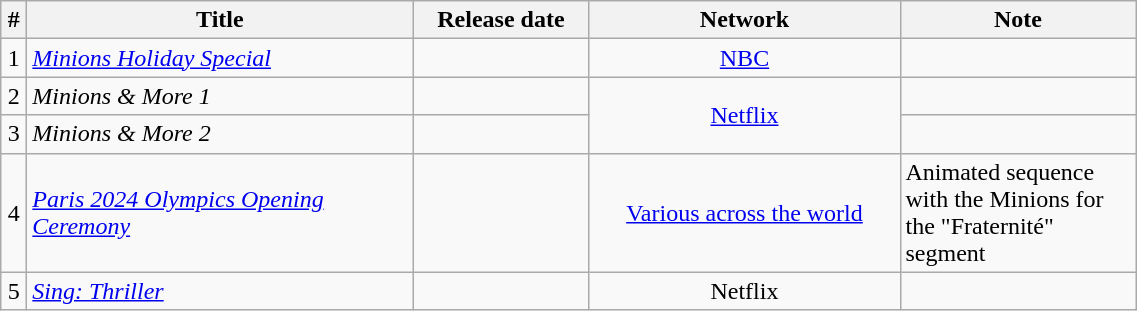<table class="wikitable sortable">
<tr>
<th width="10">#</th>
<th width="250">Title</th>
<th width="110">Release date</th>
<th width="200">Network</th>
<th width="150">Note</th>
</tr>
<tr>
<td align="center">1</td>
<td><em><a href='#'>Minions Holiday Special</a></em></td>
<td align="right"></td>
<td align=center><a href='#'>NBC</a></td>
<td></td>
</tr>
<tr>
<td align="center">2</td>
<td><em>Minions & More 1</em></td>
<td align="right"></td>
<td rowspan="2" align="center"><a href='#'>Netflix</a></td>
<td></td>
</tr>
<tr>
<td align="center">3</td>
<td><em>Minions & More 2</em></td>
<td align="right"></td>
<td></td>
</tr>
<tr>
<td align="center">4</td>
<td><em><a href='#'>Paris 2024 Olympics Opening Ceremony</a></em></td>
<td align="right"></td>
<td align=center><a href='#'>Various across the world</a></td>
<td>Animated sequence with the Minions for the "Fraternité" segment</td>
</tr>
<tr>
<td align="center">5</td>
<td><em><a href='#'>Sing: Thriller</a></em></td>
<td align="right"></td>
<td rowspan="2" align="center">Netflix</td>
<td></td>
</tr>
</table>
